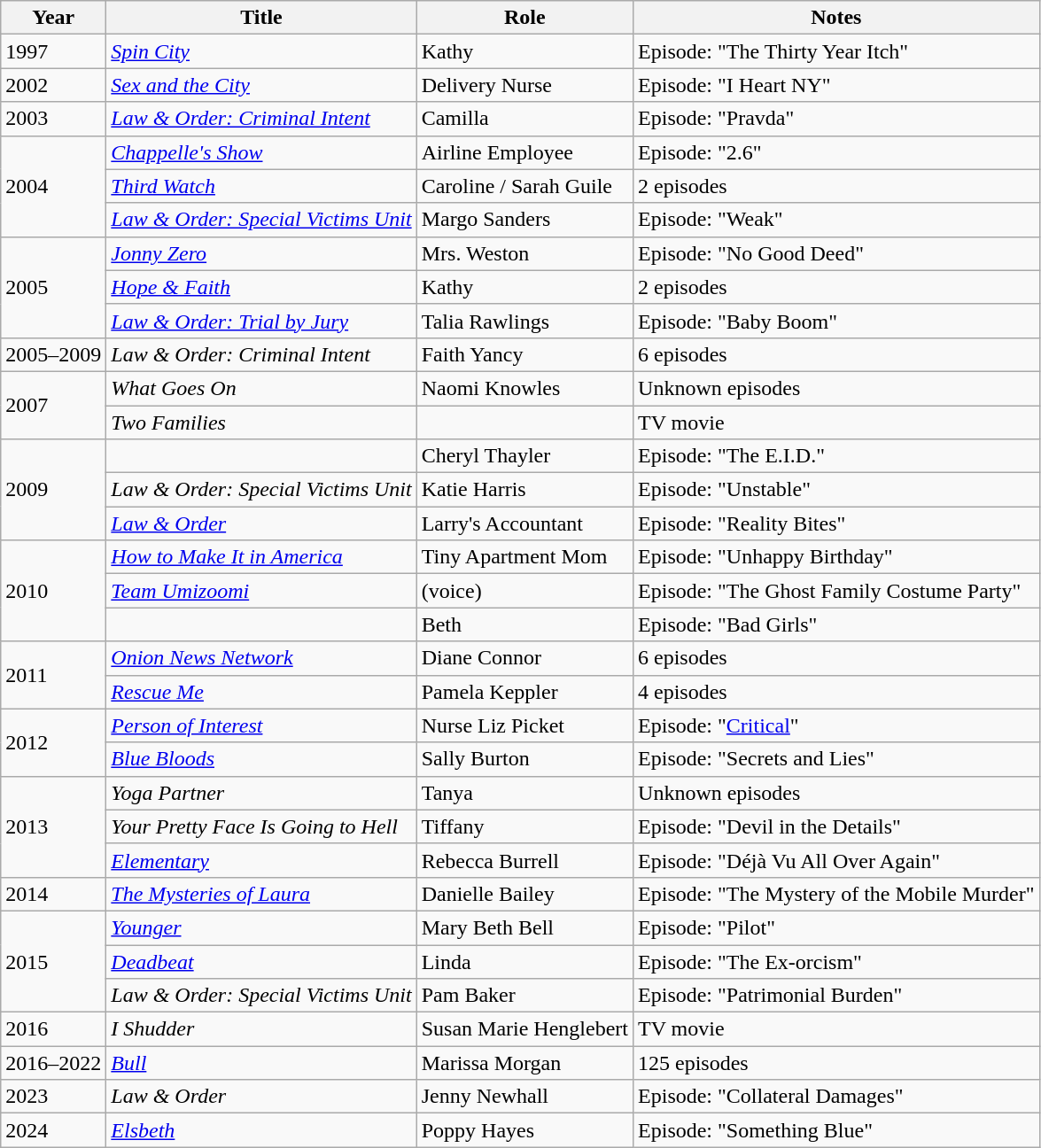<table class="wikitable sortable">
<tr>
<th>Year</th>
<th>Title</th>
<th>Role</th>
<th class="unsortable">Notes</th>
</tr>
<tr>
<td>1997</td>
<td><em><a href='#'>Spin City</a></em></td>
<td>Kathy</td>
<td>Episode: "The Thirty Year Itch"</td>
</tr>
<tr>
<td>2002</td>
<td><em><a href='#'>Sex and the City</a></em></td>
<td>Delivery Nurse</td>
<td>Episode: "I Heart NY"</td>
</tr>
<tr>
<td>2003</td>
<td><em><a href='#'>Law & Order: Criminal Intent</a></em></td>
<td>Camilla</td>
<td>Episode: "Pravda"</td>
</tr>
<tr>
<td rowspan="3">2004</td>
<td><em><a href='#'>Chappelle's Show</a></em></td>
<td>Airline Employee</td>
<td>Episode: "2.6"</td>
</tr>
<tr>
<td><em><a href='#'>Third Watch</a></em></td>
<td>Caroline / Sarah Guile</td>
<td>2 episodes</td>
</tr>
<tr>
<td><em><a href='#'>Law & Order: Special Victims Unit</a></em></td>
<td>Margo Sanders</td>
<td>Episode: "Weak"</td>
</tr>
<tr>
<td rowspan="3">2005</td>
<td><em><a href='#'>Jonny Zero</a></em></td>
<td>Mrs. Weston</td>
<td>Episode: "No Good Deed"</td>
</tr>
<tr>
<td><em><a href='#'>Hope & Faith</a></em></td>
<td>Kathy</td>
<td>2 episodes</td>
</tr>
<tr>
<td><em><a href='#'>Law & Order: Trial by Jury</a></em></td>
<td>Talia Rawlings</td>
<td>Episode: "Baby Boom"</td>
</tr>
<tr>
<td>2005–2009</td>
<td><em>Law & Order: Criminal Intent</em></td>
<td>Faith Yancy</td>
<td>6 episodes</td>
</tr>
<tr>
<td rowspan="2">2007</td>
<td><em>What Goes On</em></td>
<td>Naomi Knowles</td>
<td>Unknown episodes</td>
</tr>
<tr>
<td><em>Two Families</em></td>
<td></td>
<td>TV movie</td>
</tr>
<tr>
<td rowspan="3">2009</td>
<td><em></em></td>
<td>Cheryl Thayler</td>
<td>Episode: "The E.I.D."</td>
</tr>
<tr>
<td><em>Law & Order: Special Victims Unit</em></td>
<td>Katie Harris</td>
<td>Episode: "Unstable"</td>
</tr>
<tr>
<td><em><a href='#'>Law & Order</a></em></td>
<td>Larry's Accountant</td>
<td>Episode: "Reality Bites"</td>
</tr>
<tr>
<td rowspan="3">2010</td>
<td><em><a href='#'>How to Make It in America</a></em></td>
<td>Tiny Apartment Mom</td>
<td>Episode: "Unhappy Birthday"</td>
</tr>
<tr>
<td><em><a href='#'>Team Umizoomi</a></em></td>
<td>(voice)</td>
<td>Episode: "The Ghost Family Costume Party"</td>
</tr>
<tr>
<td><em></em></td>
<td>Beth</td>
<td>Episode: "Bad Girls"</td>
</tr>
<tr>
<td rowspan="2">2011</td>
<td><em><a href='#'>Onion News Network</a></em></td>
<td>Diane Connor</td>
<td>6 episodes</td>
</tr>
<tr>
<td><em><a href='#'>Rescue Me</a></em></td>
<td>Pamela Keppler</td>
<td>4 episodes</td>
</tr>
<tr>
<td rowspan="2">2012</td>
<td><em><a href='#'>Person of Interest</a></em></td>
<td>Nurse Liz Picket</td>
<td>Episode: "<a href='#'>Critical</a>"</td>
</tr>
<tr>
<td><em><a href='#'>Blue Bloods</a></em></td>
<td>Sally Burton</td>
<td>Episode: "Secrets and Lies"</td>
</tr>
<tr>
<td rowspan="3">2013</td>
<td><em>Yoga Partner</em></td>
<td>Tanya</td>
<td>Unknown episodes</td>
</tr>
<tr>
<td><em>Your Pretty Face Is Going to Hell</em></td>
<td>Tiffany</td>
<td>Episode: "Devil in the Details"</td>
</tr>
<tr>
<td><em><a href='#'>Elementary</a></em></td>
<td>Rebecca Burrell</td>
<td>Episode: "Déjà Vu All Over Again"</td>
</tr>
<tr>
<td>2014</td>
<td><em><a href='#'>The Mysteries of Laura</a></em></td>
<td>Danielle Bailey</td>
<td>Episode: "The Mystery of the Mobile Murder"</td>
</tr>
<tr>
<td rowspan="3">2015</td>
<td><em><a href='#'>Younger</a></em></td>
<td>Mary Beth Bell</td>
<td>Episode: "Pilot"</td>
</tr>
<tr>
<td><em><a href='#'>Deadbeat</a></em></td>
<td>Linda</td>
<td>Episode: "The Ex-orcism"</td>
</tr>
<tr>
<td><em>Law & Order: Special Victims Unit</em></td>
<td>Pam Baker</td>
<td>Episode: "Patrimonial Burden"</td>
</tr>
<tr>
<td>2016</td>
<td><em>I Shudder</em></td>
<td>Susan Marie Henglebert</td>
<td>TV movie</td>
</tr>
<tr>
<td>2016–2022</td>
<td><em><a href='#'>Bull</a></em></td>
<td>Marissa Morgan</td>
<td>125 episodes</td>
</tr>
<tr>
<td>2023</td>
<td><em>Law & Order</em></td>
<td>Jenny Newhall</td>
<td>Episode: "Collateral Damages"</td>
</tr>
<tr>
<td>2024</td>
<td><em><a href='#'>Elsbeth</a></em></td>
<td>Poppy Hayes</td>
<td>Episode: "Something Blue"</td>
</tr>
</table>
